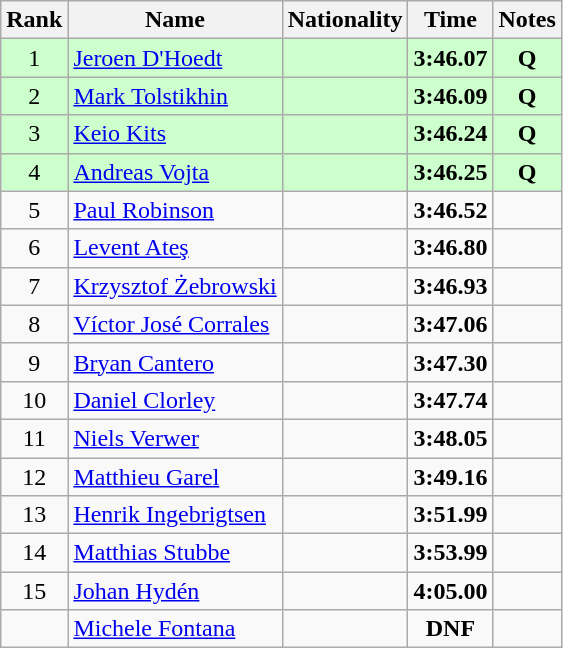<table class="wikitable sortable" style="text-align:center">
<tr>
<th>Rank</th>
<th>Name</th>
<th>Nationality</th>
<th>Time</th>
<th>Notes</th>
</tr>
<tr bgcolor=ccffcc>
<td>1</td>
<td align=left><a href='#'>Jeroen D'Hoedt</a></td>
<td align=left></td>
<td><strong>3:46.07</strong></td>
<td><strong>Q</strong></td>
</tr>
<tr bgcolor=ccffcc>
<td>2</td>
<td align=left><a href='#'>Mark Tolstikhin</a></td>
<td align=left></td>
<td><strong>3:46.09</strong></td>
<td><strong>Q</strong></td>
</tr>
<tr bgcolor=ccffcc>
<td>3</td>
<td align=left><a href='#'>Keio Kits</a></td>
<td align=left></td>
<td><strong>3:46.24</strong></td>
<td><strong>Q</strong></td>
</tr>
<tr bgcolor=ccffcc>
<td>4</td>
<td align=left><a href='#'>Andreas Vojta</a></td>
<td align=left></td>
<td><strong>3:46.25</strong></td>
<td><strong>Q</strong></td>
</tr>
<tr>
<td>5</td>
<td align=left><a href='#'>Paul Robinson</a></td>
<td align=left></td>
<td><strong>3:46.52</strong></td>
<td></td>
</tr>
<tr>
<td>6</td>
<td align=left><a href='#'>Levent Ateş</a></td>
<td align=left></td>
<td><strong>3:46.80</strong></td>
<td></td>
</tr>
<tr>
<td>7</td>
<td align=left><a href='#'>Krzysztof Żebrowski</a></td>
<td align=left></td>
<td><strong>3:46.93</strong></td>
<td></td>
</tr>
<tr>
<td>8</td>
<td align=left><a href='#'>Víctor José Corrales</a></td>
<td align=left></td>
<td><strong>3:47.06</strong></td>
<td></td>
</tr>
<tr>
<td>9</td>
<td align=left><a href='#'>Bryan Cantero</a></td>
<td align=left></td>
<td><strong>3:47.30</strong></td>
<td></td>
</tr>
<tr>
<td>10</td>
<td align=left><a href='#'>Daniel Clorley</a></td>
<td align=left></td>
<td><strong>3:47.74</strong></td>
<td></td>
</tr>
<tr>
<td>11</td>
<td align=left><a href='#'>Niels Verwer</a></td>
<td align=left></td>
<td><strong>3:48.05</strong></td>
<td></td>
</tr>
<tr>
<td>12</td>
<td align=left><a href='#'>Matthieu Garel</a></td>
<td align=left></td>
<td><strong>3:49.16</strong></td>
<td></td>
</tr>
<tr>
<td>13</td>
<td align=left><a href='#'>Henrik Ingebrigtsen</a></td>
<td align=left></td>
<td><strong>3:51.99</strong></td>
<td></td>
</tr>
<tr>
<td>14</td>
<td align=left><a href='#'>Matthias Stubbe</a></td>
<td align=left></td>
<td><strong>3:53.99</strong></td>
<td></td>
</tr>
<tr>
<td>15</td>
<td align=left><a href='#'>Johan Hydén</a></td>
<td align=left></td>
<td><strong>4:05.00</strong></td>
<td></td>
</tr>
<tr>
<td></td>
<td align=left><a href='#'>Michele Fontana</a></td>
<td align=left></td>
<td><strong>DNF</strong></td>
<td></td>
</tr>
</table>
